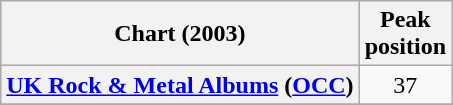<table class="wikitable sortable plainrowheaders" style="text-align:center">
<tr>
<th scope="col">Chart (2003)</th>
<th scope="col">Peak<br>position</th>
</tr>
<tr>
<th scope="row"><a href='#'>UK Rock & Metal Albums</a> (<a href='#'>OCC</a>)</th>
<td>37</td>
</tr>
<tr>
</tr>
</table>
